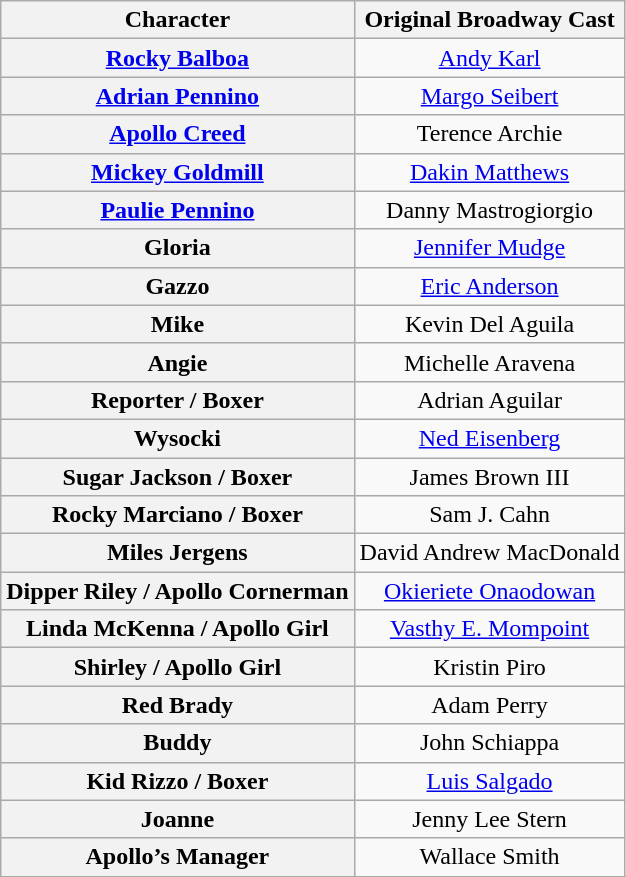<table class="wikitable">
<tr>
<th scope="col">Character</th>
<th scope="col" class="unsortable">Original Broadway Cast</th>
</tr>
<tr>
<th scope="row"><a href='#'>Rocky Balboa</a></th>
<td align="center" colspan="1"><a href='#'>Andy Karl</a></td>
</tr>
<tr>
<th scope="row"><a href='#'>Adrian Pennino</a></th>
<td align="center" colspan="1"><a href='#'>Margo Seibert</a></td>
</tr>
<tr>
<th scope="row"><a href='#'>Apollo Creed</a></th>
<td align="center" colspan="1">Terence Archie</td>
</tr>
<tr>
<th scope="row"><a href='#'>Mickey Goldmill</a></th>
<td align="center" colspan="1"><a href='#'>Dakin Matthews</a></td>
</tr>
<tr>
<th scope="row"><a href='#'>Paulie Pennino</a></th>
<td align="center" colspan="1">Danny Mastrogiorgio</td>
</tr>
<tr>
<th scope="row">Gloria</th>
<td align="center" colspan="1"><a href='#'>Jennifer Mudge</a></td>
</tr>
<tr>
<th scope="row">Gazzo</th>
<td align="center" colspan="1"><a href='#'>Eric Anderson</a></td>
</tr>
<tr>
<th scope="row">Mike</th>
<td align="center" colspan="1">Kevin Del Aguila</td>
</tr>
<tr>
<th scope="row">Angie</th>
<td align="center" colspan="1">Michelle Aravena</td>
</tr>
<tr>
<th scope="row">Reporter / Boxer</th>
<td align="center" colspan="1">Adrian Aguilar</td>
</tr>
<tr>
<th scope="row">Wysocki</th>
<td align="center" colspan="1"><a href='#'>Ned Eisenberg</a></td>
</tr>
<tr>
<th scope="row">Sugar Jackson / Boxer</th>
<td align="center" colspan="1">James Brown III</td>
</tr>
<tr>
<th scope="row">Rocky Marciano / Boxer</th>
<td align="center" colspan="1">Sam J. Cahn</td>
</tr>
<tr>
<th scope="row">Miles Jergens</th>
<td align="center" colspan="1">David Andrew MacDonald</td>
</tr>
<tr>
<th scope="row">Dipper Riley / Apollo Cornerman</th>
<td align="center" colspan="1"><a href='#'>Okieriete Onaodowan</a></td>
</tr>
<tr>
<th scope="row">Linda McKenna / Apollo Girl</th>
<td align="center" colspan="1"><a href='#'>Vasthy E. Mompoint</a></td>
</tr>
<tr>
<th scope="row">Shirley / Apollo Girl</th>
<td align="center" colspan="1">Kristin Piro</td>
</tr>
<tr>
<th scope="row">Red Brady</th>
<td align="center" colspan="1">Adam Perry</td>
</tr>
<tr>
<th scope="row">Buddy</th>
<td align="center" colspan="1">John Schiappa</td>
</tr>
<tr>
<th scope="row">Kid Rizzo / Boxer</th>
<td align="center" colspan="1"><a href='#'>Luis Salgado</a></td>
</tr>
<tr>
<th scope="row">Joanne</th>
<td align="center" colspan="1">Jenny Lee Stern</td>
</tr>
<tr>
<th scope="row">Apollo’s Manager</th>
<td align="center" colspan="1">Wallace Smith</td>
</tr>
<tr>
</tr>
</table>
